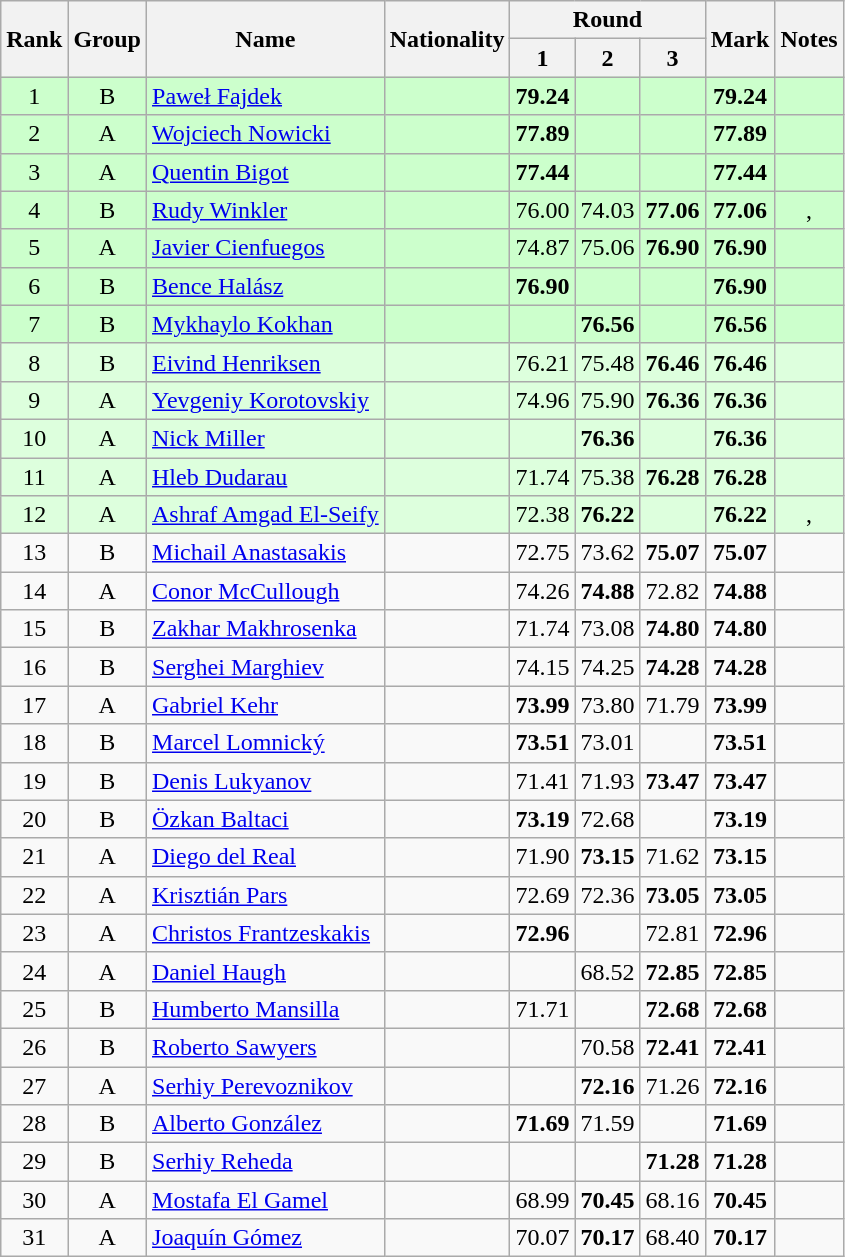<table class="wikitable sortable" style="text-align:center">
<tr>
<th rowspan=2>Rank</th>
<th rowspan=2>Group</th>
<th rowspan=2>Name</th>
<th rowspan=2>Nationality</th>
<th colspan=3>Round</th>
<th rowspan=2>Mark</th>
<th rowspan=2>Notes</th>
</tr>
<tr>
<th>1</th>
<th>2</th>
<th>3</th>
</tr>
<tr bgcolor=ccffcc>
<td>1</td>
<td>B</td>
<td align=left><a href='#'>Paweł Fajdek</a></td>
<td align=left></td>
<td><strong>79.24</strong></td>
<td></td>
<td></td>
<td><strong>79.24</strong></td>
<td></td>
</tr>
<tr bgcolor=ccffcc>
<td>2</td>
<td>A</td>
<td align=left><a href='#'>Wojciech Nowicki</a></td>
<td align=left></td>
<td><strong>77.89</strong></td>
<td></td>
<td></td>
<td><strong>77.89</strong></td>
<td></td>
</tr>
<tr bgcolor=ccffcc>
<td>3</td>
<td>A</td>
<td align=left><a href='#'>Quentin Bigot</a></td>
<td align=left></td>
<td><strong>77.44</strong></td>
<td></td>
<td></td>
<td><strong>77.44</strong></td>
<td></td>
</tr>
<tr bgcolor=ccffcc>
<td>4</td>
<td>B</td>
<td align=left><a href='#'>Rudy Winkler</a></td>
<td align=left></td>
<td>76.00</td>
<td>74.03</td>
<td><strong>77.06</strong></td>
<td><strong>77.06</strong></td>
<td>, </td>
</tr>
<tr bgcolor=ccffcc>
<td>5</td>
<td>A</td>
<td align=left><a href='#'>Javier Cienfuegos</a></td>
<td align=left></td>
<td>74.87</td>
<td>75.06</td>
<td><strong>76.90</strong></td>
<td><strong>76.90</strong></td>
<td></td>
</tr>
<tr bgcolor=ccffcc>
<td>6</td>
<td>B</td>
<td align=left><a href='#'>Bence Halász</a></td>
<td align=left></td>
<td><strong>76.90</strong></td>
<td></td>
<td></td>
<td><strong>76.90</strong></td>
<td></td>
</tr>
<tr bgcolor=ccffcc>
<td>7</td>
<td>B</td>
<td align=left><a href='#'>Mykhaylo Kokhan</a></td>
<td align=left></td>
<td></td>
<td><strong>76.56</strong></td>
<td></td>
<td><strong>76.56</strong></td>
<td></td>
</tr>
<tr bgcolor=ddffdd>
<td>8</td>
<td>B</td>
<td align=left><a href='#'>Eivind Henriksen</a></td>
<td align=left></td>
<td>76.21</td>
<td>75.48</td>
<td><strong>76.46</strong></td>
<td><strong>76.46</strong></td>
<td></td>
</tr>
<tr bgcolor=ddffdd>
<td>9</td>
<td>A</td>
<td align=left><a href='#'>Yevgeniy Korotovskiy</a></td>
<td align=left></td>
<td>74.96</td>
<td>75.90</td>
<td><strong>76.36</strong></td>
<td><strong>76.36</strong></td>
<td></td>
</tr>
<tr bgcolor=ddffdd>
<td>10</td>
<td>A</td>
<td align=left><a href='#'>Nick Miller</a></td>
<td align=left></td>
<td></td>
<td><strong>76.36</strong></td>
<td></td>
<td><strong>76.36</strong></td>
<td></td>
</tr>
<tr bgcolor=ddffdd>
<td>11</td>
<td>A</td>
<td align=left><a href='#'>Hleb Dudarau</a></td>
<td align=left></td>
<td>71.74</td>
<td>75.38</td>
<td><strong>76.28</strong></td>
<td><strong>76.28</strong></td>
<td></td>
</tr>
<tr bgcolor=ddffdd>
<td>12</td>
<td>A</td>
<td align=left><a href='#'>Ashraf Amgad El-Seify</a></td>
<td align=left></td>
<td>72.38</td>
<td><strong>76.22</strong></td>
<td></td>
<td><strong>76.22</strong></td>
<td>, </td>
</tr>
<tr>
<td>13</td>
<td>B</td>
<td align=left><a href='#'>Michail Anastasakis</a></td>
<td align=left></td>
<td>72.75</td>
<td>73.62</td>
<td><strong>75.07</strong></td>
<td><strong>75.07</strong></td>
<td></td>
</tr>
<tr>
<td>14</td>
<td>A</td>
<td align=left><a href='#'>Conor McCullough</a></td>
<td align=left></td>
<td>74.26</td>
<td><strong>74.88</strong></td>
<td>72.82</td>
<td><strong>74.88</strong></td>
<td></td>
</tr>
<tr>
<td>15</td>
<td>B</td>
<td align=left><a href='#'>Zakhar Makhrosenka</a></td>
<td align=left></td>
<td>71.74</td>
<td>73.08</td>
<td><strong>74.80</strong></td>
<td><strong>74.80</strong></td>
<td></td>
</tr>
<tr>
<td>16</td>
<td>B</td>
<td align=left><a href='#'>Serghei Marghiev</a></td>
<td align=left></td>
<td>74.15</td>
<td>74.25</td>
<td><strong>74.28</strong></td>
<td><strong>74.28</strong></td>
<td></td>
</tr>
<tr>
<td>17</td>
<td>A</td>
<td align=left><a href='#'>Gabriel Kehr</a></td>
<td align=left></td>
<td><strong>73.99</strong></td>
<td>73.80</td>
<td>71.79</td>
<td><strong>73.99</strong></td>
<td></td>
</tr>
<tr>
<td>18</td>
<td>B</td>
<td align=left><a href='#'>Marcel Lomnický</a></td>
<td align=left></td>
<td><strong>73.51</strong></td>
<td>73.01</td>
<td></td>
<td><strong>73.51</strong></td>
<td></td>
</tr>
<tr>
<td>19</td>
<td>B</td>
<td align=left><a href='#'>Denis Lukyanov</a></td>
<td align=left></td>
<td>71.41</td>
<td>71.93</td>
<td><strong>73.47</strong></td>
<td><strong>73.47</strong></td>
<td></td>
</tr>
<tr>
<td>20</td>
<td>B</td>
<td align=left><a href='#'>Özkan Baltaci</a></td>
<td align=left></td>
<td><strong>73.19</strong></td>
<td>72.68</td>
<td></td>
<td><strong>73.19</strong></td>
<td></td>
</tr>
<tr>
<td>21</td>
<td>A</td>
<td align=left><a href='#'>Diego del Real</a></td>
<td align=left></td>
<td>71.90</td>
<td><strong>73.15</strong></td>
<td>71.62</td>
<td><strong>73.15</strong></td>
<td></td>
</tr>
<tr>
<td>22</td>
<td>A</td>
<td align=left><a href='#'>Krisztián Pars</a></td>
<td align=left></td>
<td>72.69</td>
<td>72.36</td>
<td><strong>73.05</strong></td>
<td><strong>73.05</strong></td>
<td></td>
</tr>
<tr>
<td>23</td>
<td>A</td>
<td align=left><a href='#'>Christos Frantzeskakis</a></td>
<td align=left></td>
<td><strong>72.96</strong></td>
<td></td>
<td>72.81</td>
<td><strong>72.96</strong></td>
<td></td>
</tr>
<tr>
<td>24</td>
<td>A</td>
<td align=left><a href='#'>Daniel Haugh</a></td>
<td align=left></td>
<td></td>
<td>68.52</td>
<td><strong>72.85</strong></td>
<td><strong>72.85</strong></td>
<td></td>
</tr>
<tr>
<td>25</td>
<td>B</td>
<td align=left><a href='#'>Humberto Mansilla</a></td>
<td align=left></td>
<td>71.71</td>
<td></td>
<td><strong>72.68</strong></td>
<td><strong>72.68</strong></td>
<td></td>
</tr>
<tr>
<td>26</td>
<td>B</td>
<td align=left><a href='#'>Roberto Sawyers</a></td>
<td align=left></td>
<td></td>
<td>70.58</td>
<td><strong>72.41</strong></td>
<td><strong>72.41</strong></td>
<td></td>
</tr>
<tr>
<td>27</td>
<td>A</td>
<td align=left><a href='#'>Serhiy Perevoznikov</a></td>
<td align=left></td>
<td></td>
<td><strong>72.16</strong></td>
<td>71.26</td>
<td><strong>72.16</strong></td>
<td></td>
</tr>
<tr>
<td>28</td>
<td>B</td>
<td align=left><a href='#'>Alberto González</a></td>
<td align=left></td>
<td><strong>71.69</strong></td>
<td>71.59</td>
<td></td>
<td><strong>71.69</strong></td>
<td></td>
</tr>
<tr>
<td>29</td>
<td>B</td>
<td align=left><a href='#'>Serhiy Reheda</a></td>
<td align=left></td>
<td></td>
<td></td>
<td><strong>71.28</strong></td>
<td><strong>71.28</strong></td>
<td></td>
</tr>
<tr>
<td>30</td>
<td>A</td>
<td align=left><a href='#'>Mostafa El Gamel</a></td>
<td align=left></td>
<td>68.99</td>
<td><strong>70.45</strong></td>
<td>68.16</td>
<td><strong>70.45</strong></td>
<td></td>
</tr>
<tr>
<td>31</td>
<td>A</td>
<td align=left><a href='#'>Joaquín Gómez</a></td>
<td align=left></td>
<td>70.07</td>
<td><strong>70.17</strong></td>
<td>68.40</td>
<td><strong>70.17</strong></td>
<td></td>
</tr>
</table>
